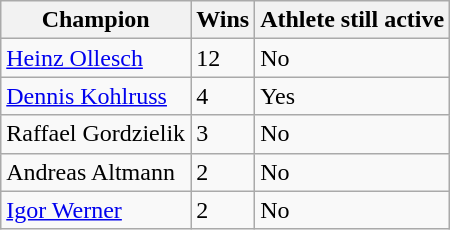<table class="wikitable sortable">
<tr>
<th>Champion</th>
<th>Wins</th>
<th>Athlete still active</th>
</tr>
<tr>
<td> <a href='#'>Heinz Ollesch</a></td>
<td>12</td>
<td>No</td>
</tr>
<tr>
<td> <a href='#'>Dennis Kohlruss</a></td>
<td>4</td>
<td>Yes</td>
</tr>
<tr>
<td> Raffael Gordzielik</td>
<td>3</td>
<td>No</td>
</tr>
<tr>
<td> Andreas Altmann</td>
<td>2</td>
<td>No</td>
</tr>
<tr>
<td> <a href='#'>Igor Werner</a></td>
<td>2</td>
<td>No</td>
</tr>
</table>
